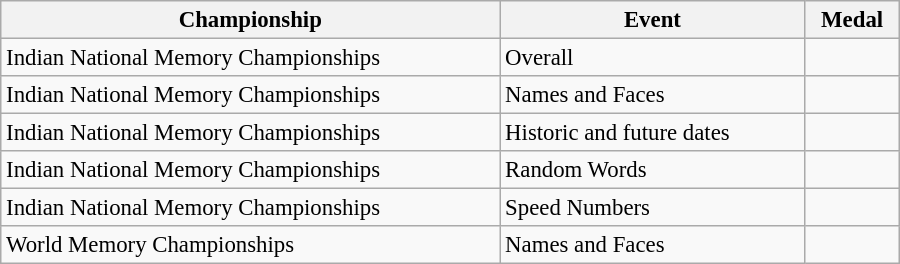<table class="wikitable sortable"  style="width:600px; font-size:95%;">
<tr>
<th style="text-align:center;">Championship</th>
<th style="text-align:center;">Event</th>
<th style="text-align:center;">Medal</th>
</tr>
<tr>
<td> Indian National Memory Championships</td>
<td>Overall</td>
<td style="text-align:left;"></td>
</tr>
<tr>
<td> Indian National Memory Championships</td>
<td>Names and Faces</td>
<td style="text-align:left;"></td>
</tr>
<tr>
<td> Indian National Memory Championships</td>
<td>Historic and future dates</td>
<td style="text-align:left;"></td>
</tr>
<tr>
<td> Indian National Memory Championships</td>
<td>Random Words</td>
<td style="text-align:left;"></td>
</tr>
<tr>
<td> Indian National Memory Championships</td>
<td>Speed Numbers</td>
<td style="text-align:left;"></td>
</tr>
<tr>
<td> World Memory Championships</td>
<td>Names and Faces</td>
<td style="text-align:left;"></td>
</tr>
</table>
